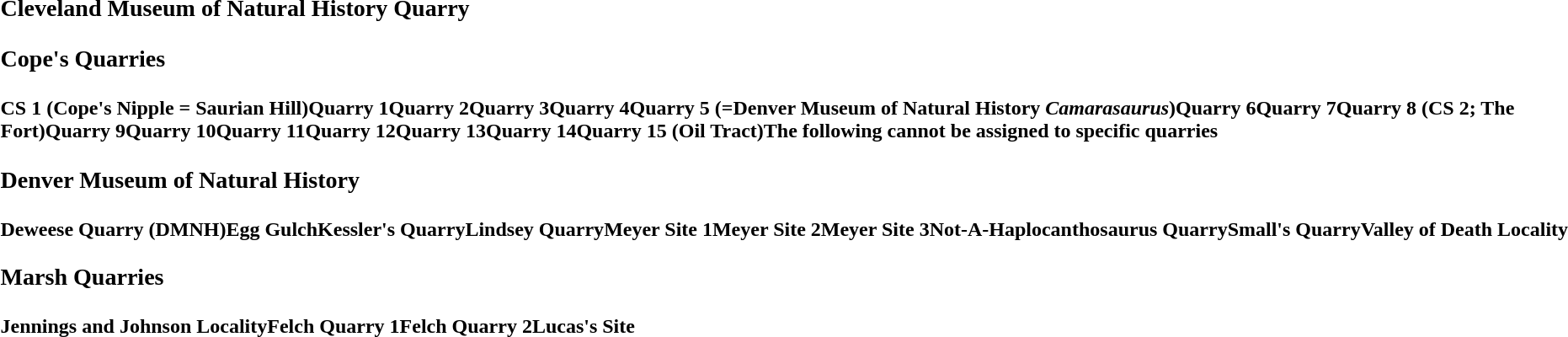<table>
<tr>
<td><br><h3>Cleveland Museum of Natural History Quarry</h3><h3>Cope's Quarries</h3><strong>CS 1 (Cope's Nipple = Saurian Hill)</strong><strong>Quarry 1</strong><strong>Quarry 2</strong><strong>Quarry 3</strong><strong>Quarry 4</strong><strong>Quarry 5 (=Denver Museum of Natural History <em>Camarasaurus</em>)</strong><strong>Quarry 6</strong><strong>Quarry 7</strong><strong>Quarry 8 (CS 2; The Fort)</strong><strong>Quarry 9</strong><strong>Quarry 10</strong><strong>Quarry 11</strong><strong>Quarry 12</strong><strong>Quarry 13</strong><strong>Quarry 14</strong><strong>Quarry 15 (Oil Tract)</strong><strong>The following cannot be assigned to specific quarries</strong><h3>Denver Museum of Natural History</h3><strong>Deweese Quarry (DMNH)</strong><strong>Egg Gulch</strong><strong>Kessler's Quarry</strong><strong>Lindsey Quarry</strong><strong>Meyer Site 1</strong><strong>Meyer Site 2</strong><strong>Meyer Site 3</strong><strong>Not-A-Haplocanthosaurus Quarry</strong><strong>Small's Quarry</strong><strong>Valley of Death Locality</strong><h3>Marsh Quarries</h3><strong>Jennings and Johnson Locality</strong><strong>Felch Quarry 1</strong><strong>Felch Quarry 2</strong><strong>Lucas's Site</strong></td>
</tr>
</table>
